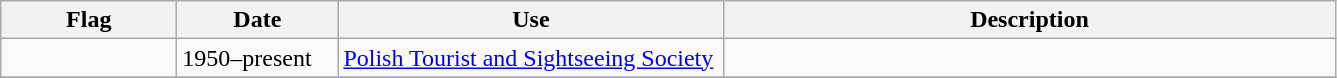<table class="wikitable">
<tr>
<th style="width:110px;">Flag</th>
<th style="width:100px;">Date</th>
<th style="width:250px;">Use</th>
<th style="width:400px;">Description</th>
</tr>
<tr>
<td></td>
<td>1950–present</td>
<td><a href='#'>Polish Tourist and Sightseeing Society</a></td>
<td></td>
</tr>
<tr>
</tr>
</table>
